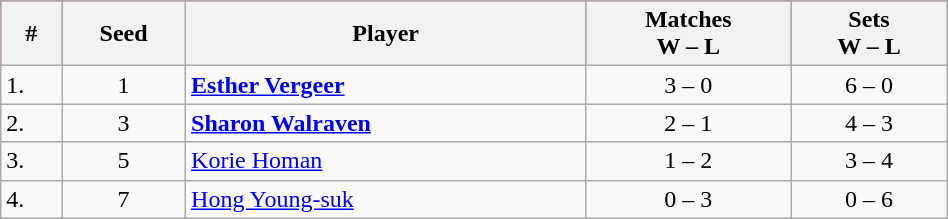<table class="wikitable" style="width:50%;">
<tr style="background:#f00;">
<th>#</th>
<th>Seed</th>
<th>Player</th>
<th>Matches<br>W – L</th>
<th>Sets<br>W – L</th>
</tr>
<tr>
<td>1.</td>
<td style="text-align:center;">1</td>
<td><strong><a href='#'>Esther Vergeer</a></strong></td>
<td style="text-align:center;">3 – 0</td>
<td style="text-align:center;">6 – 0</td>
</tr>
<tr>
<td>2.</td>
<td style="text-align:center;">3</td>
<td><strong><a href='#'>Sharon Walraven</a></strong></td>
<td style="text-align:center;">2 – 1</td>
<td style="text-align:center;">4 – 3</td>
</tr>
<tr>
<td>3.</td>
<td style="text-align:center;">5</td>
<td><a href='#'>Korie Homan</a></td>
<td style="text-align:center;">1 – 2</td>
<td style="text-align:center;">3 – 4</td>
</tr>
<tr>
<td>4.</td>
<td style="text-align:center;">7</td>
<td><a href='#'>Hong Young-suk</a></td>
<td style="text-align:center;">0 – 3</td>
<td style="text-align:center;">0 – 6</td>
</tr>
</table>
